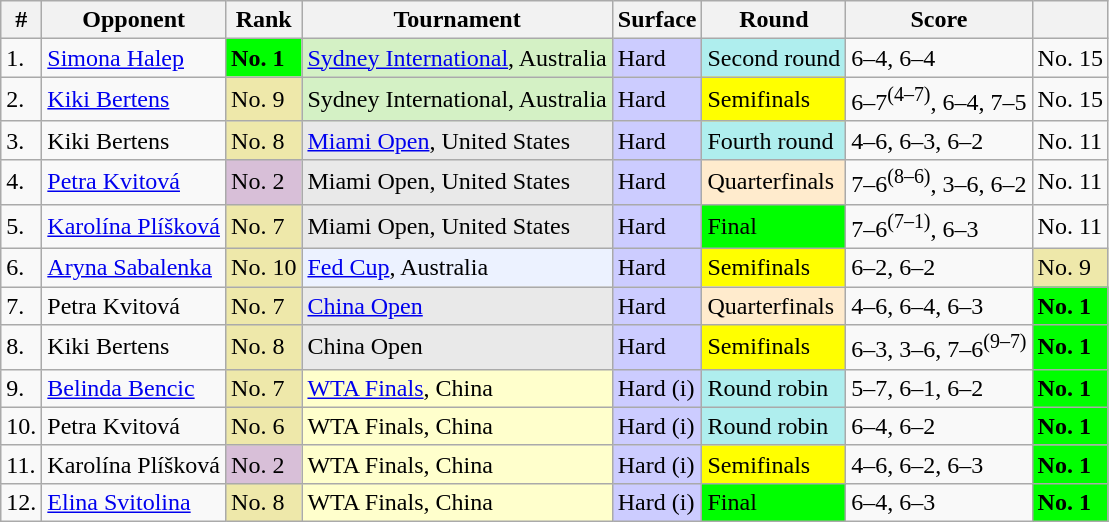<table class="wikitable sortable">
<tr>
<th>#</th>
<th>Opponent</th>
<th>Rank</th>
<th>Tournament</th>
<th>Surface</th>
<th>Round</th>
<th>Score</th>
<th></th>
</tr>
<tr>
<td>1.</td>
<td> <a href='#'>Simona Halep</a></td>
<td bgcolor=lime><strong>No. 1</strong></td>
<td bgcolor=d4f1c5><a href='#'>Sydney International</a>, Australia</td>
<td bgcolor=ccccff>Hard</td>
<td bgcolor=afeeee>Second round</td>
<td>6–4, 6–4</td>
<td>No. 15</td>
</tr>
<tr>
<td>2.</td>
<td> <a href='#'>Kiki Bertens</a></td>
<td bgcolor=eee8aa>No. 9</td>
<td bgcolor=d4f1c5>Sydney International, Australia</td>
<td bgcolor=ccccff>Hard</td>
<td bgcolor=yellow>Semifinals</td>
<td>6–7<sup>(4–7)</sup>, 6–4, 7–5</td>
<td>No. 15</td>
</tr>
<tr>
<td>3.</td>
<td> Kiki Bertens</td>
<td bgcolor=eee8aa>No. 8</td>
<td bgcolor=e9e9e9><a href='#'>Miami Open</a>, United States</td>
<td bgcolor=ccccff>Hard</td>
<td bgcolor=afeeee>Fourth round</td>
<td>4–6, 6–3, 6–2</td>
<td>No. 11</td>
</tr>
<tr>
<td>4.</td>
<td> <a href='#'>Petra Kvitová</a></td>
<td bgcolor=thistle>No. 2</td>
<td bgcolor=e9e9e9>Miami Open, United States</td>
<td bgcolor=ccccff>Hard</td>
<td bgcolor=ffebcd>Quarterfinals</td>
<td>7–6<sup>(8–6)</sup>, 3–6, 6–2</td>
<td>No. 11</td>
</tr>
<tr>
<td>5.</td>
<td> <a href='#'>Karolína Plíšková</a></td>
<td bgcolor=eee8aa>No. 7</td>
<td bgcolor=e9e9e9>Miami Open, United States</td>
<td bgcolor=ccccff>Hard</td>
<td bgcolor=lime>Final</td>
<td>7–6<sup>(7–1)</sup>, 6–3</td>
<td>No. 11</td>
</tr>
<tr>
<td>6.</td>
<td> <a href='#'>Aryna Sabalenka</a></td>
<td bgcolor=eee8aa>No. 10</td>
<td bgcolor=ecf2ff><a href='#'>Fed Cup</a>, Australia</td>
<td bgcolor=ccccff>Hard</td>
<td bgcolor=yellow>Semifinals</td>
<td>6–2, 6–2</td>
<td bgcolor=EEE8AA>No. 9</td>
</tr>
<tr>
<td>7.</td>
<td> Petra Kvitová</td>
<td bgcolor=eee8aa>No. 7</td>
<td bgcolor=e9e9e9><a href='#'>China Open</a></td>
<td bgcolor=ccccff>Hard</td>
<td bgcolor=ffebcd>Quarterfinals</td>
<td>4–6, 6–4, 6–3</td>
<td bgcolor=lime><strong>No. 1</strong></td>
</tr>
<tr>
<td>8.</td>
<td> Kiki Bertens</td>
<td bgcolor=eee8aa>No. 8</td>
<td bgcolor=e9e9e9>China Open</td>
<td bgcolor=ccccff>Hard</td>
<td bgcolor=yellow>Semifinals</td>
<td>6–3, 3–6, 7–6<sup>(9–7)</sup></td>
<td bgcolor=lime><strong>No. 1</strong></td>
</tr>
<tr>
<td>9.</td>
<td> <a href='#'>Belinda Bencic</a></td>
<td bgcolor=eee8aa>No. 7</td>
<td bgcolor=ffffcc><a href='#'>WTA Finals</a>, China</td>
<td bgcolor=ccccff>Hard (i)</td>
<td bgcolor=afeeee>Round robin</td>
<td>5–7, 6–1, 6–2</td>
<td bgcolor=lime><strong>No. 1</strong></td>
</tr>
<tr>
<td>10.</td>
<td> Petra Kvitová</td>
<td bgcolor=eee8aa>No. 6</td>
<td bgcolor=ffffcc>WTA Finals, China</td>
<td bgcolor=ccccff>Hard (i)</td>
<td bgcolor=afeeee>Round robin</td>
<td>6–4, 6–2</td>
<td bgcolor=lime><strong>No. 1</strong></td>
</tr>
<tr>
<td>11.</td>
<td> Karolína Plíšková</td>
<td bgcolor=thistle>No. 2</td>
<td bgcolor=ffffcc>WTA Finals, China</td>
<td bgcolor=ccccff>Hard (i)</td>
<td bgcolor=yellow>Semifinals</td>
<td>4–6, 6–2, 6–3</td>
<td bgcolor=lime><strong>No. 1</strong></td>
</tr>
<tr>
<td>12.</td>
<td> <a href='#'>Elina Svitolina</a></td>
<td bgcolor=eee8aa>No. 8</td>
<td bgcolor=ffffcc>WTA Finals, China</td>
<td bgcolor=ccccff>Hard (i)</td>
<td bgcolor=lime>Final</td>
<td>6–4, 6–3</td>
<td bgcolor=lime><strong>No. 1</strong></td>
</tr>
</table>
